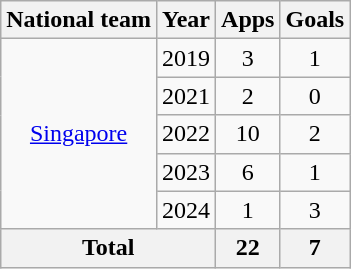<table class="wikitable" style="text-align:center">
<tr>
<th>National team</th>
<th>Year</th>
<th>Apps</th>
<th>Goals</th>
</tr>
<tr>
<td rowspan=5><a href='#'>Singapore</a></td>
<td>2019</td>
<td>3</td>
<td>1</td>
</tr>
<tr>
<td>2021</td>
<td>2</td>
<td>0</td>
</tr>
<tr>
<td>2022</td>
<td>10</td>
<td>2</td>
</tr>
<tr>
<td>2023</td>
<td>6</td>
<td>1</td>
</tr>
<tr>
<td>2024</td>
<td>1</td>
<td>3</td>
</tr>
<tr>
<th colspan="2">Total</th>
<th>22</th>
<th>7</th>
</tr>
</table>
